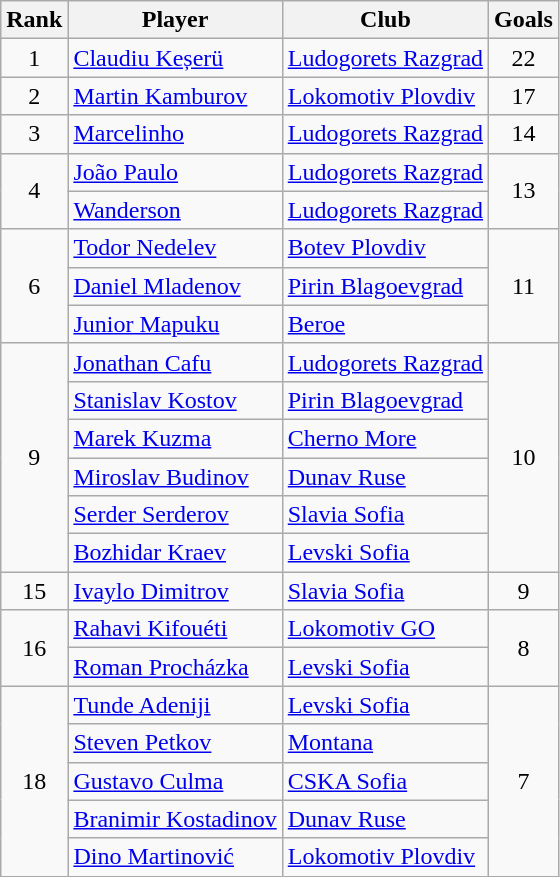<table class="wikitable" style="text-align:center">
<tr>
<th>Rank</th>
<th>Player</th>
<th>Club</th>
<th>Goals</th>
</tr>
<tr>
<td>1</td>
<td align="left"> <a href='#'>Claudiu Keșerü</a></td>
<td align="left"><a href='#'>Ludogorets Razgrad</a></td>
<td>22</td>
</tr>
<tr>
<td>2</td>
<td align="left"> <a href='#'>Martin Kamburov</a></td>
<td align="left"><a href='#'>Lokomotiv Plovdiv</a></td>
<td>17</td>
</tr>
<tr>
<td>3</td>
<td align="left"> <a href='#'>Marcelinho</a></td>
<td align="left"><a href='#'>Ludogorets Razgrad</a></td>
<td>14</td>
</tr>
<tr>
<td rowspan="2">4</td>
<td align="left"> <a href='#'>João Paulo</a></td>
<td align="left"><a href='#'>Ludogorets Razgrad</a></td>
<td rowspan="2">13</td>
</tr>
<tr>
<td align="left"> <a href='#'>Wanderson</a></td>
<td align="left"><a href='#'>Ludogorets Razgrad</a></td>
</tr>
<tr>
<td rowspan="3">6</td>
<td align="left"> <a href='#'>Todor Nedelev</a></td>
<td align="left"><a href='#'>Botev Plovdiv</a></td>
<td rowspan="3">11</td>
</tr>
<tr>
<td align="left"> <a href='#'>Daniel Mladenov</a></td>
<td align="left"><a href='#'>Pirin Blagoevgrad</a></td>
</tr>
<tr>
<td align="left"> <a href='#'>Junior Mapuku</a></td>
<td align="left"><a href='#'>Beroe</a></td>
</tr>
<tr>
<td rowspan="6">9</td>
<td align="left"> <a href='#'>Jonathan Cafu</a></td>
<td align="left"><a href='#'>Ludogorets Razgrad</a></td>
<td rowspan="6">10</td>
</tr>
<tr>
<td align="left"> <a href='#'>Stanislav Kostov</a></td>
<td align="left"><a href='#'>Pirin Blagoevgrad</a></td>
</tr>
<tr>
<td align="left"> <a href='#'>Marek Kuzma</a></td>
<td align="left"><a href='#'>Cherno More</a></td>
</tr>
<tr>
<td align="left"> <a href='#'>Miroslav Budinov</a></td>
<td align="left"><a href='#'>Dunav Ruse</a></td>
</tr>
<tr>
<td align="left"> <a href='#'>Serder Serderov</a></td>
<td align="left"><a href='#'>Slavia Sofia</a></td>
</tr>
<tr>
<td align="left"> <a href='#'>Bozhidar Kraev</a></td>
<td align="left"><a href='#'>Levski Sofia</a></td>
</tr>
<tr>
<td>15</td>
<td align="left"> <a href='#'>Ivaylo Dimitrov</a></td>
<td align="left"><a href='#'>Slavia Sofia</a></td>
<td>9</td>
</tr>
<tr>
<td rowspan="2">16</td>
<td align="left"> <a href='#'>Rahavi Kifouéti</a></td>
<td align="left"><a href='#'>Lokomotiv GO</a></td>
<td rowspan="2">8</td>
</tr>
<tr>
<td align="left"> <a href='#'>Roman Procházka</a></td>
<td align="left"><a href='#'>Levski Sofia</a></td>
</tr>
<tr>
<td rowspan="5">18</td>
<td align="left"> <a href='#'>Tunde Adeniji</a></td>
<td align="left"><a href='#'>Levski Sofia</a></td>
<td rowspan="5">7</td>
</tr>
<tr>
<td align="left"> <a href='#'>Steven Petkov</a></td>
<td align="left"><a href='#'>Montana</a></td>
</tr>
<tr>
<td align="left"> <a href='#'>Gustavo Culma</a></td>
<td align="left"><a href='#'>CSKA Sofia</a></td>
</tr>
<tr>
<td align="left"> <a href='#'>Branimir Kostadinov</a></td>
<td align="left"><a href='#'>Dunav Ruse</a></td>
</tr>
<tr>
<td align="left"> <a href='#'>Dino Martinović</a></td>
<td align="left"><a href='#'>Lokomotiv Plovdiv</a></td>
</tr>
</table>
